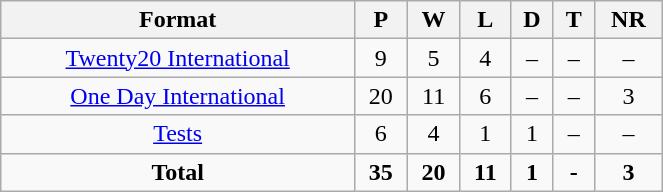<table class="wikitable" width=35%>
<tr align=center>
<th>Format</th>
<th>P</th>
<th>W</th>
<th>L</th>
<th>D</th>
<th>T</th>
<th>NR</th>
</tr>
<tr align=center>
<td><a href='#'>Twenty20 International</a></td>
<td>9</td>
<td>5</td>
<td>4</td>
<td>–</td>
<td>–</td>
<td>–</td>
</tr>
<tr align=center>
<td><a href='#'>One Day International</a></td>
<td>20</td>
<td>11</td>
<td>6</td>
<td>–</td>
<td>–</td>
<td>3</td>
</tr>
<tr align=center>
<td><a href='#'>Tests</a></td>
<td>6</td>
<td>4</td>
<td>1</td>
<td>1</td>
<td>–</td>
<td>–</td>
</tr>
<tr align=center>
<td><strong>Total</strong></td>
<td><strong>35</strong></td>
<td><strong>20</strong></td>
<td><strong>11</strong></td>
<td><strong>1</strong></td>
<td><strong>-</strong></td>
<td><strong>3</strong></td>
</tr>
</table>
